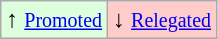<table class="wikitable" align="center">
<tr>
<td style="background:#ddffdd">↑ <small><a href='#'>Promoted</a></small></td>
<td style="background:#ffcccc">↓ <small><a href='#'>Relegated</a></small></td>
</tr>
</table>
